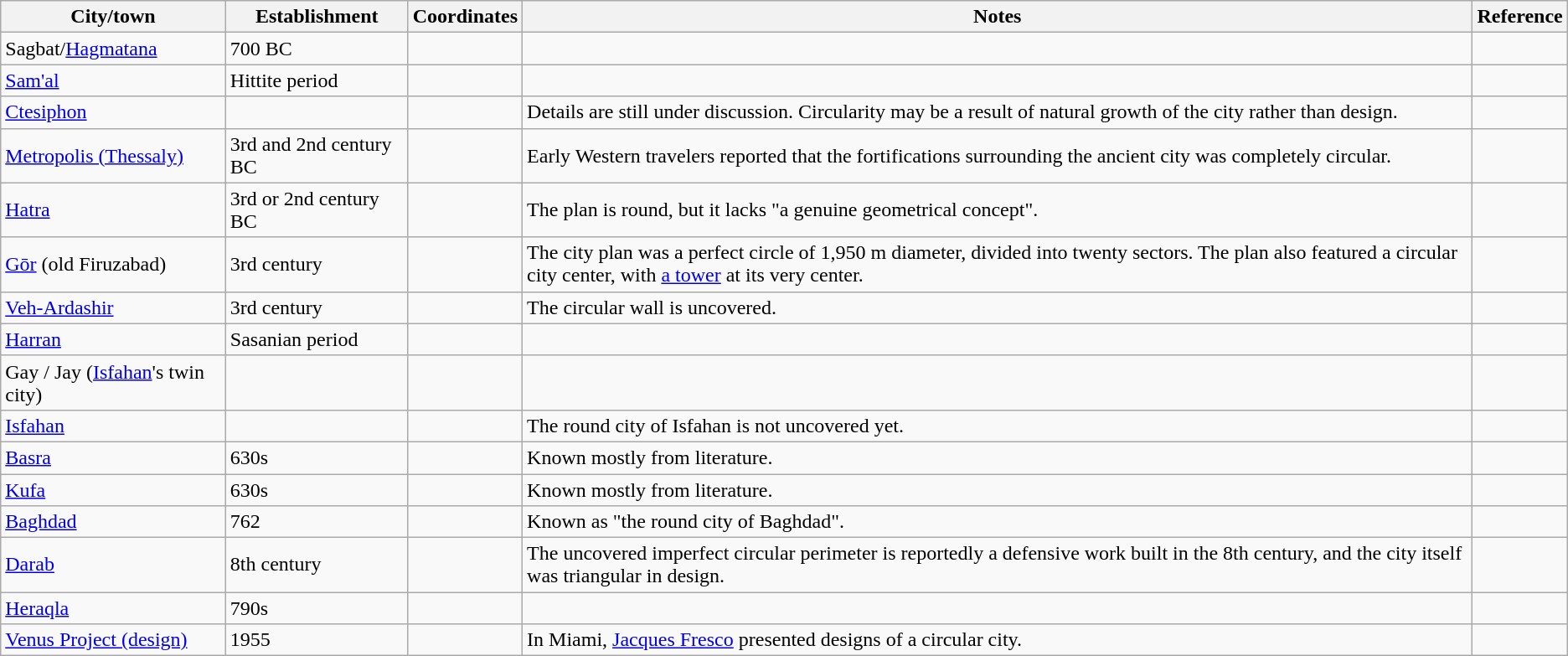<table class=wikitable>
<tr>
<th>City/town</th>
<th>Establishment</th>
<th>Coordinates</th>
<th>Notes</th>
<th>Reference</th>
</tr>
<tr>
<td>Sagbat/<a href='#'>Hagmatana</a></td>
<td>700 BC</td>
<td></td>
<td></td>
<td></td>
</tr>
<tr>
<td><a href='#'>Sam'al</a></td>
<td>Hittite period</td>
<td></td>
<td></td>
<td></td>
</tr>
<tr>
<td><a href='#'>Ctesiphon</a></td>
<td></td>
<td></td>
<td>Details are still under discussion. Circularity may be a result of natural growth of the city rather than design.</td>
<td></td>
</tr>
<tr>
<td><a href='#'>Metropolis (Thessaly)</a></td>
<td>3rd and 2nd century BC</td>
<td></td>
<td>Early Western travelers reported that the fortifications surrounding the ancient city was completely circular.</td>
<td></td>
</tr>
<tr>
<td><a href='#'>Hatra</a></td>
<td>3rd or 2nd century BC</td>
<td></td>
<td>The plan is round, but it lacks "a genuine geometrical concept".</td>
<td></td>
</tr>
<tr>
<td><a href='#'>Gōr</a> (old Firuzabad)</td>
<td>3rd century</td>
<td></td>
<td>The city plan was a perfect circle of 1,950 m diameter, divided into twenty sectors. The plan also featured a circular city center, with <a href='#'>a tower</a> at its very center.</td>
<td></td>
</tr>
<tr>
<td><a href='#'>Veh-Ardashir</a></td>
<td>3rd century</td>
<td></td>
<td>The circular wall is uncovered.</td>
<td></td>
</tr>
<tr>
<td><a href='#'>Harran</a></td>
<td>Sasanian period</td>
<td></td>
<td></td>
<td></td>
</tr>
<tr>
<td>Gay / Jay (<a href='#'>Isfahan</a>'s twin city)</td>
<td></td>
<td></td>
<td></td>
<td></td>
</tr>
<tr>
<td><a href='#'>Isfahan</a></td>
<td></td>
<td></td>
<td>The round city of Isfahan is not uncovered yet.</td>
<td></td>
</tr>
<tr>
<td><a href='#'>Basra</a></td>
<td>630s</td>
<td></td>
<td>Known mostly from literature.</td>
<td></td>
</tr>
<tr>
<td><a href='#'>Kufa</a></td>
<td>630s</td>
<td></td>
<td>Known mostly from literature.</td>
<td></td>
</tr>
<tr>
<td><a href='#'>Baghdad</a></td>
<td>762</td>
<td></td>
<td>Known as "the round city of Baghdad".</td>
<td></td>
</tr>
<tr>
<td><a href='#'>Darab</a></td>
<td>8th century</td>
<td></td>
<td>The uncovered imperfect circular perimeter is reportedly a defensive work built in the 8th century, and the city itself was triangular in design.</td>
<td></td>
</tr>
<tr>
<td><a href='#'>Heraqla</a></td>
<td>790s</td>
<td></td>
<td></td>
<td></td>
</tr>
<tr>
<td><a href='#'>Venus Project (design)</a></td>
<td>1955</td>
<td></td>
<td>In Miami, <a href='#'>Jacques Fresco</a> presented designs of a circular city.</td>
<td></td>
</tr>
</table>
